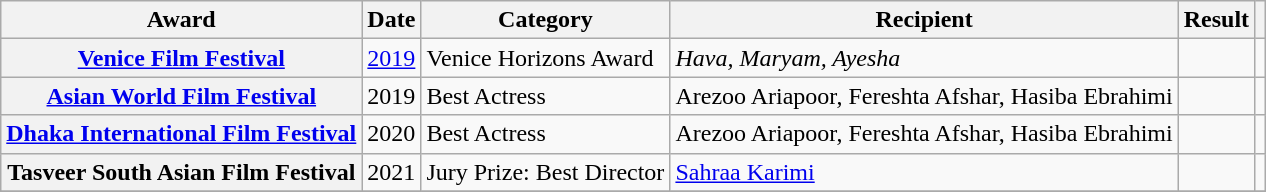<table class="wikitable sortable plainrowheaders">
<tr>
<th>Award</th>
<th>Date</th>
<th>Category</th>
<th>Recipient</th>
<th>Result</th>
<th></th>
</tr>
<tr>
<th scope="row"><a href='#'>Venice Film Festival</a></th>
<td><a href='#'>2019</a></td>
<td>Venice Horizons Award</td>
<td><em>Hava, Maryam, Ayesha</em></td>
<td></td>
<td style="text-align:center;"></td>
</tr>
<tr>
<th scope="row"><a href='#'>Asian World Film Festival</a></th>
<td>2019</td>
<td>Best Actress</td>
<td>Arezoo Ariapoor, Fereshta Afshar, Hasiba Ebrahimi</td>
<td></td>
<td style="text-align:center;"></td>
</tr>
<tr>
<th scope="row"><a href='#'>Dhaka International Film Festival</a></th>
<td>2020</td>
<td>Best Actress</td>
<td>Arezoo Ariapoor, Fereshta Afshar, Hasiba Ebrahimi</td>
<td></td>
<td style="text-align:center;"></td>
</tr>
<tr>
<th scope="row">Tasveer South Asian Film Festival</th>
<td>2021</td>
<td>Jury Prize: Best Director</td>
<td><a href='#'>Sahraa Karimi</a></td>
<td></td>
<td style="text-align:center;"></td>
</tr>
<tr>
</tr>
</table>
